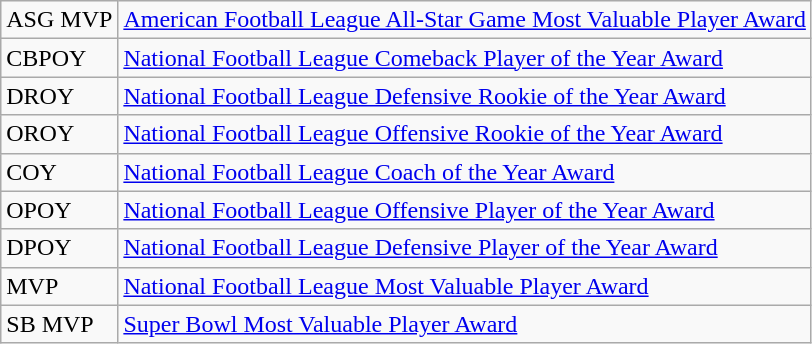<table class="wikitable">
<tr>
<td>ASG MVP</td>
<td><a href='#'>American Football League All-Star Game Most Valuable Player Award</a></td>
</tr>
<tr>
<td>CBPOY</td>
<td><a href='#'>National Football League Comeback Player of the Year Award</a></td>
</tr>
<tr>
<td>DROY</td>
<td><a href='#'>National Football League Defensive Rookie of the Year Award</a></td>
</tr>
<tr>
<td>OROY</td>
<td><a href='#'>National Football League Offensive Rookie of the Year Award</a></td>
</tr>
<tr>
<td>COY</td>
<td><a href='#'>National Football League Coach of the Year Award</a></td>
</tr>
<tr>
<td>OPOY</td>
<td><a href='#'>National Football League Offensive Player of the Year Award</a></td>
</tr>
<tr>
<td>DPOY</td>
<td><a href='#'>National Football League Defensive Player of the Year Award</a></td>
</tr>
<tr>
<td>MVP</td>
<td><a href='#'>National Football League Most Valuable Player Award</a></td>
</tr>
<tr>
<td>SB MVP</td>
<td><a href='#'>Super Bowl Most Valuable Player Award</a></td>
</tr>
</table>
